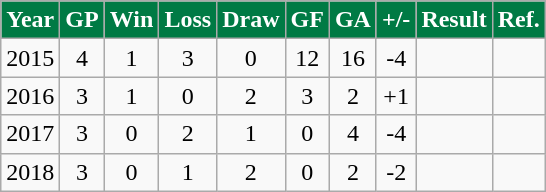<table class="wikitable" style="text-align:center;margin-left:1em;">
<tr>
<th style="color:white; background:#007A44;">Year</th>
<th style="color:white; background:#007A44;">GP</th>
<th style="color:white; background:#007A44;">Win</th>
<th style="color:white; background:#007A44;">Loss</th>
<th style="color:white; background:#007A44;">Draw</th>
<th style="color:white; background:#007A44;">GF</th>
<th style="color:white; background:#007A44;">GA</th>
<th style="color:white; background:#007A44;">+/-</th>
<th style="color:white; background:#007A44;">Result</th>
<th style="color:white; background:#007A44;">Ref.</th>
</tr>
<tr>
<td>2015</td>
<td>4</td>
<td>1</td>
<td>3</td>
<td>0</td>
<td>12</td>
<td>16</td>
<td>-4</td>
<td></td>
<td></td>
</tr>
<tr>
<td>2016</td>
<td>3</td>
<td>1</td>
<td>0</td>
<td>2</td>
<td>3</td>
<td>2</td>
<td>+1</td>
<td></td>
<td></td>
</tr>
<tr>
<td>2017</td>
<td>3</td>
<td>0</td>
<td>2</td>
<td>1</td>
<td>0</td>
<td>4</td>
<td>-4</td>
<td></td>
<td></td>
</tr>
<tr>
<td>2018</td>
<td>3</td>
<td>0</td>
<td>1</td>
<td>2</td>
<td>0</td>
<td>2</td>
<td>-2</td>
<td></td>
<td></td>
</tr>
</table>
